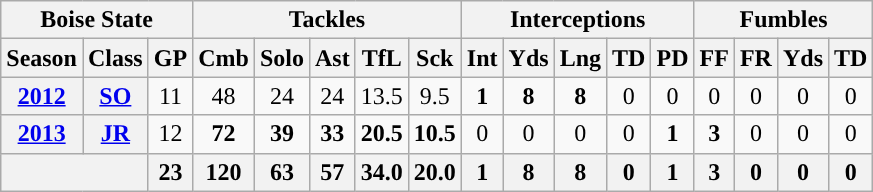<table class=wikitable style="text-align:center;">
<tr>
<th colspan="3">Boise State</th>
<th colspan="5">Tackles</th>
<th colspan="5">Interceptions</th>
<th colspan="4">Fumbles</th>
</tr>
<tr>
<th>Season</th>
<th>Class</th>
<th>GP</th>
<th>Cmb</th>
<th>Solo</th>
<th>Ast</th>
<th>TfL</th>
<th>Sck</th>
<th>Int</th>
<th>Yds</th>
<th>Lng</th>
<th>TD</th>
<th>PD</th>
<th>FF</th>
<th>FR</th>
<th>Yds</th>
<th>TD</th>
</tr>
<tr>
<th><a href='#'>2012</a></th>
<th><a href='#'>SO</a></th>
<td>11</td>
<td>48</td>
<td>24</td>
<td>24</td>
<td>13.5</td>
<td>9.5</td>
<td><strong>1</strong></td>
<td><strong>8</strong></td>
<td><strong>8</strong></td>
<td>0</td>
<td>0</td>
<td>0</td>
<td>0</td>
<td>0</td>
<td>0</td>
</tr>
<tr>
<th><a href='#'>2013</a></th>
<th><a href='#'>JR</a></th>
<td>12</td>
<td><strong>72</strong></td>
<td><strong>39</strong></td>
<td><strong>33</strong></td>
<td><strong>20.5</strong></td>
<td><strong>10.5</strong></td>
<td>0</td>
<td>0</td>
<td>0</td>
<td>0</td>
<td><strong>1</strong></td>
<td><strong>3</strong></td>
<td>0</td>
<td>0</td>
<td>0</td>
</tr>
<tr>
<th colspan="2"></th>
<th>23</th>
<th>120</th>
<th>63</th>
<th>57</th>
<th>34.0</th>
<th>20.0</th>
<th>1</th>
<th>8</th>
<th>8</th>
<th>0</th>
<th>1</th>
<th>3</th>
<th>0</th>
<th>0</th>
<th>0</th>
</tr>
</table>
